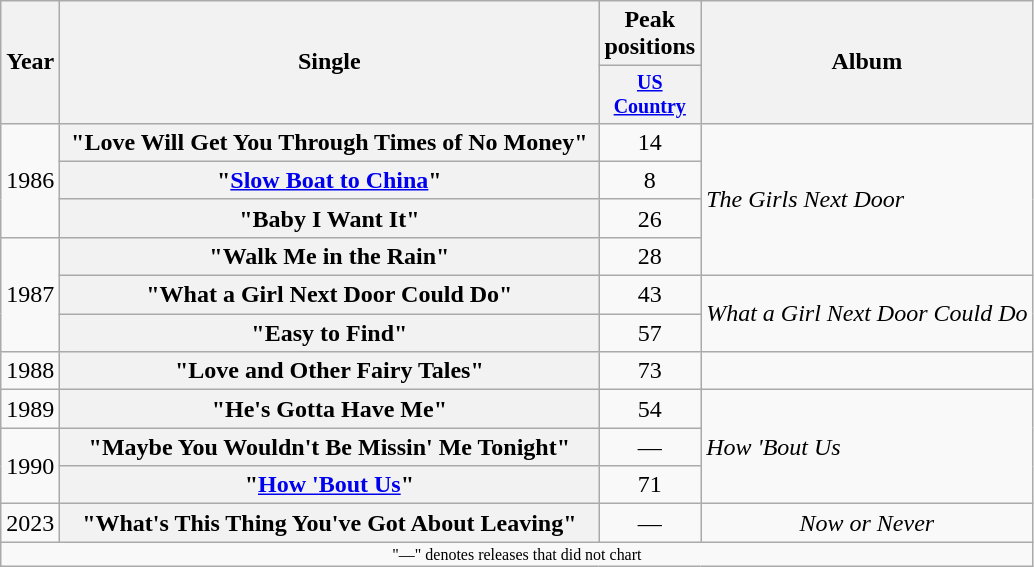<table class="wikitable plainrowheaders" style="text-align:center;">
<tr>
<th rowspan="2">Year</th>
<th rowspan="2" style="width:22em;">Single</th>
<th>Peak<br>positions</th>
<th rowspan="2">Album</th>
</tr>
<tr style="font-size:smaller;">
<th width="60"><a href='#'>US Country</a><br></th>
</tr>
<tr>
<td rowspan=3>1986</td>
<th scope="row">"Love Will Get You Through Times of No Money"</th>
<td>14</td>
<td align="left" rowspan=4><em>The Girls Next Door</em></td>
</tr>
<tr>
<th scope="row">"<a href='#'>Slow Boat to China</a>"</th>
<td>8</td>
</tr>
<tr>
<th scope="row">"Baby I Want It"</th>
<td>26</td>
</tr>
<tr>
<td rowspan=3>1987</td>
<th scope="row">"Walk Me in the Rain"</th>
<td>28</td>
</tr>
<tr>
<th scope="row">"What a Girl Next Door Could Do"</th>
<td>43</td>
<td align="left" rowspan=2><em>What a Girl Next Door Could Do</em></td>
</tr>
<tr>
<th scope="row">"Easy to Find"</th>
<td>57</td>
</tr>
<tr>
<td>1988</td>
<th scope="row">"Love and Other Fairy Tales"</th>
<td>73</td>
<td></td>
</tr>
<tr>
<td>1989</td>
<th scope="row">"He's Gotta Have Me"</th>
<td>54</td>
<td align="left" rowspan=3><em>How 'Bout Us</em></td>
</tr>
<tr>
<td rowspan="2">1990</td>
<th scope="row">"Maybe You Wouldn't Be Missin' Me Tonight"</th>
<td>—</td>
</tr>
<tr>
<th scope="row">"<a href='#'>How 'Bout Us</a>"</th>
<td>71</td>
</tr>
<tr>
<td>2023</td>
<th scope="row">"What's This Thing You've Got About Leaving"</th>
<td>—</td>
<td><em>Now or Never</em></td>
</tr>
<tr>
<td colspan="4" style="font-size:8pt">"—" denotes releases that did not chart</td>
</tr>
</table>
